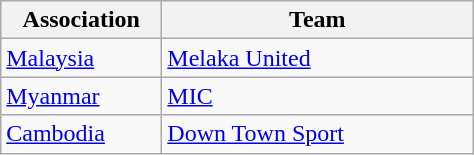<table class="wikitable">
<tr>
<th width=100>Association</th>
<th width=200>Team</th>
</tr>
<tr>
<td> <a href='#'>Malaysia</a></td>
<td><a href='#'>Melaka United</a></td>
</tr>
<tr>
<td> <a href='#'>Myanmar</a></td>
<td><a href='#'>MIC</a></td>
</tr>
<tr>
<td> <a href='#'>Cambodia</a></td>
<td><a href='#'>Down Town Sport</a></td>
</tr>
</table>
